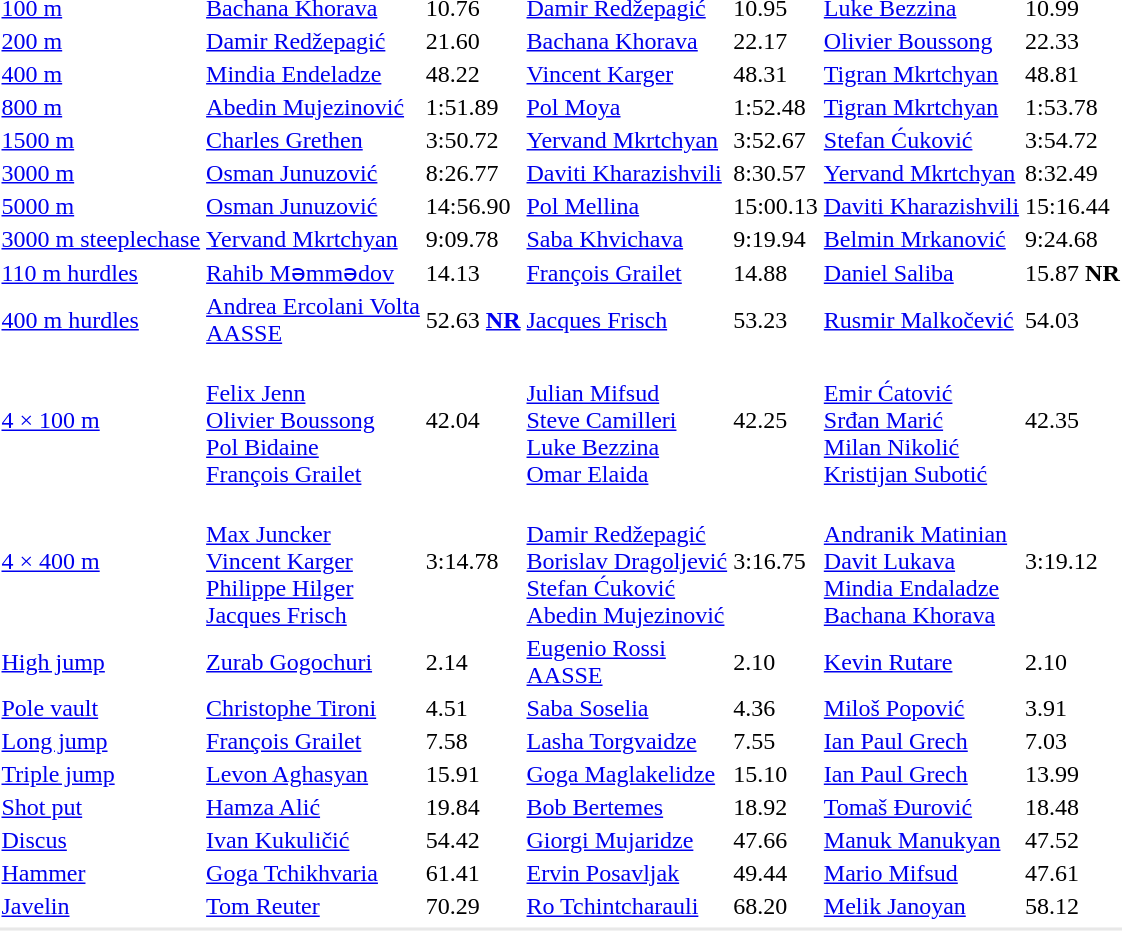<table>
<tr>
<td><a href='#'>100 m</a></td>
<td><a href='#'>Bachana Khorava</a><br></td>
<td>10.76</td>
<td><a href='#'>Damir Redžepagić</a><br></td>
<td>10.95</td>
<td><a href='#'>Luke Bezzina</a><br></td>
<td>10.99</td>
</tr>
<tr>
<td><a href='#'>200 m</a></td>
<td><a href='#'>Damir Redžepagić</a><br></td>
<td>21.60</td>
<td><a href='#'>Bachana Khorava</a><br></td>
<td>22.17</td>
<td><a href='#'>Olivier Boussong</a><br></td>
<td>22.33</td>
</tr>
<tr>
<td><a href='#'>400 m</a></td>
<td><a href='#'>Mindia Endeladze</a><br></td>
<td>48.22</td>
<td><a href='#'>Vincent Karger</a><br></td>
<td>48.31</td>
<td><a href='#'>Tigran Mkrtchyan</a><br></td>
<td>48.81</td>
</tr>
<tr>
<td><a href='#'>800 m</a></td>
<td><a href='#'>Abedin Mujezinović</a><br></td>
<td>1:51.89</td>
<td><a href='#'>Pol Moya</a><br></td>
<td>1:52.48</td>
<td><a href='#'>Tigran Mkrtchyan</a><br></td>
<td>1:53.78</td>
</tr>
<tr>
<td><a href='#'>1500 m</a></td>
<td><a href='#'>Charles Grethen</a><br></td>
<td>3:50.72</td>
<td><a href='#'>Yervand Mkrtchyan</a><br></td>
<td>3:52.67</td>
<td><a href='#'>Stefan Ćuković</a><br></td>
<td>3:54.72</td>
</tr>
<tr>
<td><a href='#'>3000 m</a></td>
<td><a href='#'>Osman Junuzović</a><br></td>
<td>8:26.77</td>
<td><a href='#'>Daviti Kharazishvili</a><br></td>
<td>8:30.57</td>
<td><a href='#'>Yervand Mkrtchyan</a><br></td>
<td>8:32.49</td>
</tr>
<tr>
<td><a href='#'>5000 m</a></td>
<td><a href='#'>Osman Junuzović</a><br></td>
<td>14:56.90</td>
<td><a href='#'>Pol Mellina</a><br></td>
<td>15:00.13</td>
<td><a href='#'>Daviti Kharazishvili</a><br></td>
<td>15:16.44</td>
</tr>
<tr>
<td><a href='#'>3000 m steeplechase</a></td>
<td><a href='#'>Yervand Mkrtchyan</a><br></td>
<td>9:09.78</td>
<td><a href='#'>Saba Khvichava</a><br></td>
<td>9:19.94</td>
<td><a href='#'>Belmin Mrkanović</a><br></td>
<td>9:24.68</td>
</tr>
<tr>
<td><a href='#'>110 m hurdles</a></td>
<td><a href='#'>Rahib Məmmədov</a><br></td>
<td>14.13</td>
<td><a href='#'>François Grailet</a><br></td>
<td>14.88</td>
<td><a href='#'>Daniel Saliba</a><br></td>
<td>15.87 <strong>NR</strong></td>
</tr>
<tr>
<td><a href='#'>400 m hurdles</a></td>
<td><a href='#'>Andrea Ercolani Volta</a><br> <a href='#'>AASSE</a></td>
<td>52.63 <strong><a href='#'>NR</a></strong></td>
<td><a href='#'>Jacques Frisch</a><br></td>
<td>53.23</td>
<td><a href='#'>Rusmir Malkočević</a><br></td>
<td>54.03</td>
</tr>
<tr>
<td><a href='#'>4 × 100 m</a></td>
<td><br><a href='#'>Felix Jenn</a><br><a href='#'>Olivier Boussong</a><br><a href='#'>Pol Bidaine</a><br><a href='#'>François Grailet</a></td>
<td>42.04</td>
<td><br><a href='#'>Julian Mifsud</a><br><a href='#'>Steve Camilleri</a><br><a href='#'>Luke Bezzina</a><br><a href='#'>Omar Elaida</a></td>
<td>42.25</td>
<td><br><a href='#'>Emir Ćatović</a><br><a href='#'>Srđan Marić</a><br><a href='#'>Milan Nikolić</a><br><a href='#'>Kristijan Subotić</a></td>
<td>42.35</td>
</tr>
<tr>
<td><a href='#'>4 × 400 m</a></td>
<td><br><a href='#'>Max Juncker</a><br><a href='#'>Vincent Karger</a><br><a href='#'>Philippe Hilger</a><br><a href='#'>Jacques Frisch</a></td>
<td>3:14.78</td>
<td><br><a href='#'>Damir Redžepagić</a><br><a href='#'>Borislav Dragoljević</a><br><a href='#'>Stefan Ćuković</a><br><a href='#'>Abedin Mujezinović</a></td>
<td>3:16.75</td>
<td><br><a href='#'>Andranik Matinian</a><br><a href='#'>Davit Lukava</a><br><a href='#'>Mindia Endaladze</a><br><a href='#'>Bachana Khorava</a></td>
<td>3:19.12</td>
</tr>
<tr>
<td><a href='#'>High jump</a></td>
<td><a href='#'>Zurab Gogochuri</a><br></td>
<td>2.14</td>
<td><a href='#'>Eugenio Rossi</a><br> <a href='#'>AASSE</a></td>
<td>2.10</td>
<td><a href='#'>Kevin Rutare</a><br></td>
<td>2.10</td>
</tr>
<tr>
<td><a href='#'>Pole vault</a></td>
<td><a href='#'>Christophe Tironi</a><br></td>
<td>4.51</td>
<td><a href='#'>Saba Soselia</a><br></td>
<td>4.36</td>
<td><a href='#'>Miloš Popović</a><br></td>
<td>3.91</td>
</tr>
<tr>
<td><a href='#'>Long jump</a></td>
<td><a href='#'>François Grailet</a><br></td>
<td>7.58</td>
<td><a href='#'>Lasha Torgvaidze</a><br></td>
<td>7.55</td>
<td><a href='#'>Ian Paul Grech</a><br></td>
<td>7.03</td>
</tr>
<tr>
<td><a href='#'>Triple jump</a></td>
<td><a href='#'>Levon Aghasyan</a><br></td>
<td>15.91</td>
<td><a href='#'>Goga Maglakelidze</a><br></td>
<td>15.10</td>
<td><a href='#'>Ian Paul Grech</a><br></td>
<td>13.99</td>
</tr>
<tr>
<td><a href='#'>Shot put</a></td>
<td><a href='#'>Hamza Alić</a><br></td>
<td>19.84</td>
<td><a href='#'>Bob Bertemes</a><br></td>
<td>18.92</td>
<td><a href='#'>Tomaš Đurović</a><br></td>
<td>18.48</td>
</tr>
<tr>
<td><a href='#'>Discus</a></td>
<td><a href='#'>Ivan Kukuličić</a><br></td>
<td>54.42</td>
<td><a href='#'>Giorgi Mujaridze</a><br></td>
<td>47.66</td>
<td><a href='#'>Manuk Manukyan</a><br></td>
<td>47.52</td>
</tr>
<tr>
<td><a href='#'>Hammer</a></td>
<td><a href='#'>Goga Tchikhvaria</a><br></td>
<td>61.41</td>
<td><a href='#'>Ervin Posavljak</a><br></td>
<td>49.44</td>
<td><a href='#'>Mario Mifsud</a><br></td>
<td>47.61</td>
</tr>
<tr>
<td><a href='#'>Javelin</a></td>
<td><a href='#'>Tom Reuter</a><br></td>
<td>70.29</td>
<td><a href='#'>Ro Tchintcharauli</a><br></td>
<td>68.20</td>
<td><a href='#'>Melik Janoyan</a><br></td>
<td>58.12</td>
</tr>
<tr>
</tr>
<tr bgcolor= e8e8e8>
<td colspan=7></td>
</tr>
</table>
